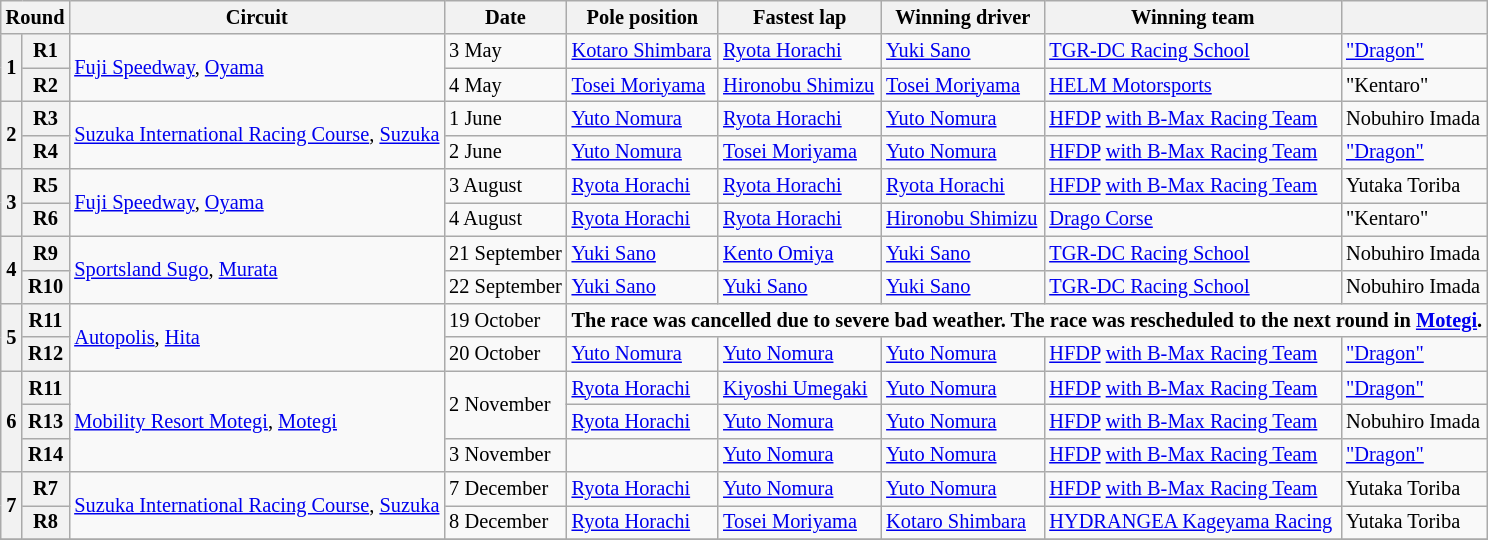<table class="wikitable" style="font-size:85%;">
<tr>
<th colspan=2>Round</th>
<th>Circuit</th>
<th>Date</th>
<th>Pole position</th>
<th>Fastest lap</th>
<th>Winning driver</th>
<th>Winning team</th>
<th></th>
</tr>
<tr>
<th rowspan=2>1</th>
<th>R1</th>
<td rowspan=2><a href='#'>Fuji Speedway</a>, <a href='#'>Oyama</a></td>
<td>3 May</td>
<td nowrap> <a href='#'>Kotaro Shimbara</a></td>
<td> <a href='#'>Ryota Horachi</a></td>
<td> <a href='#'>Yuki Sano</a></td>
<td><a href='#'>TGR-DC Racing School</a></td>
<td> <a href='#'>"Dragon"</a></td>
</tr>
<tr>
<th>R2</th>
<td>4 May</td>
<td> <a href='#'>Tosei Moriyama</a></td>
<td nowrap> <a href='#'>Hironobu Shimizu</a></td>
<td> <a href='#'>Tosei Moriyama</a></td>
<td><a href='#'>HELM Motorsports</a></td>
<td> "Kentaro"</td>
</tr>
<tr>
<th rowspan=2>2</th>
<th>R3</th>
<td rowspan=2 nowrap><a href='#'>Suzuka International Racing Course</a>, <a href='#'>Suzuka</a></td>
<td>1 June</td>
<td> <a href='#'>Yuto Nomura</a></td>
<td> <a href='#'>Ryota Horachi</a></td>
<td> <a href='#'>Yuto Nomura</a></td>
<td><a href='#'>HFDP</a> <a href='#'>with B-Max Racing Team</a></td>
<td> Nobuhiro Imada</td>
</tr>
<tr>
<th>R4</th>
<td>2 June</td>
<td> <a href='#'>Yuto Nomura</a></td>
<td> <a href='#'>Tosei Moriyama</a></td>
<td> <a href='#'>Yuto Nomura</a></td>
<td><a href='#'>HFDP</a> <a href='#'>with B-Max Racing Team</a></td>
<td> <a href='#'>"Dragon"</a></td>
</tr>
<tr>
<th rowspan=2>3</th>
<th>R5</th>
<td rowspan=2><a href='#'>Fuji Speedway</a>, <a href='#'>Oyama</a></td>
<td>3 August</td>
<td> <a href='#'>Ryota Horachi</a></td>
<td> <a href='#'>Ryota Horachi</a></td>
<td> <a href='#'>Ryota Horachi</a></td>
<td><a href='#'>HFDP</a> <a href='#'>with B-Max Racing Team</a></td>
<td> Yutaka Toriba</td>
</tr>
<tr>
<th>R6</th>
<td>4 August</td>
<td> <a href='#'>Ryota Horachi</a></td>
<td> <a href='#'>Ryota Horachi</a></td>
<td> <a href='#'>Hironobu Shimizu</a></td>
<td><a href='#'>Drago Corse</a></td>
<td> "Kentaro"</td>
</tr>
<tr>
<th rowspan=2>4</th>
<th>R9</th>
<td rowspan=2><a href='#'>Sportsland Sugo</a>, <a href='#'>Murata</a></td>
<td>21 September</td>
<td> <a href='#'>Yuki Sano</a></td>
<td> <a href='#'>Kento Omiya</a></td>
<td> <a href='#'>Yuki Sano</a></td>
<td><a href='#'>TGR-DC Racing School</a></td>
<td> Nobuhiro Imada</td>
</tr>
<tr>
<th>R10</th>
<td nowrap>22 September</td>
<td> <a href='#'>Yuki Sano</a></td>
<td> <a href='#'>Yuki Sano</a></td>
<td> <a href='#'>Yuki Sano</a></td>
<td><a href='#'>TGR-DC Racing School</a></td>
<td> Nobuhiro Imada</td>
</tr>
<tr>
<th rowspan=2>5</th>
<th>R11</th>
<td rowspan=2><a href='#'>Autopolis</a>, <a href='#'>Hita</a></td>
<td>19 October</td>
<td colspan=5 align=center><strong>The race was cancelled due to severe bad weather. The race was rescheduled to the next round in <a href='#'>Motegi</a>.</strong></td>
</tr>
<tr>
<th>R12</th>
<td>20 October</td>
<td> <a href='#'>Yuto Nomura</a></td>
<td> <a href='#'>Yuto Nomura</a></td>
<td> <a href='#'>Yuto Nomura</a></td>
<td><a href='#'>HFDP</a> <a href='#'>with B-Max Racing Team</a></td>
<td> <a href='#'>"Dragon"</a></td>
</tr>
<tr>
<th rowspan=3>6</th>
<th>R11</th>
<td rowspan=3><a href='#'>Mobility Resort Motegi</a>, <a href='#'>Motegi</a></td>
<td rowspan=2>2 November</td>
<td> <a href='#'>Ryota Horachi</a></td>
<td> <a href='#'>Kiyoshi Umegaki</a></td>
<td> <a href='#'>Yuto Nomura</a></td>
<td><a href='#'>HFDP</a> <a href='#'>with B-Max Racing Team</a></td>
<td> <a href='#'>"Dragon"</a></td>
</tr>
<tr>
<th>R13</th>
<td> <a href='#'>Ryota Horachi</a></td>
<td> <a href='#'>Yuto Nomura</a></td>
<td> <a href='#'>Yuto Nomura</a></td>
<td><a href='#'>HFDP</a> <a href='#'>with B-Max Racing Team</a></td>
<td> Nobuhiro Imada</td>
</tr>
<tr>
<th>R14</th>
<td>3 November</td>
<td></td>
<td> <a href='#'>Yuto Nomura</a></td>
<td> <a href='#'>Yuto Nomura</a></td>
<td><a href='#'>HFDP</a> <a href='#'>with B-Max Racing Team</a></td>
<td> <a href='#'>"Dragon"</a></td>
</tr>
<tr>
<th rowspan=2>7</th>
<th>R7</th>
<td rowspan=2><a href='#'>Suzuka International Racing Course</a>, <a href='#'>Suzuka</a></td>
<td>7 December</td>
<td nowrap> <a href='#'>Ryota Horachi</a></td>
<td nowrap> <a href='#'>Yuto Nomura</a></td>
<td nowrap> <a href='#'>Yuto Nomura</a></td>
<td nowrap><a href='#'>HFDP</a> <a href='#'>with B-Max Racing Team</a></td>
<td nowrap> Yutaka Toriba</td>
</tr>
<tr>
<th>R8</th>
<td>8 December</td>
<td nowrap> <a href='#'>Ryota Horachi</a></td>
<td nowrap> <a href='#'>Tosei Moriyama</a></td>
<td nowrap> <a href='#'>Kotaro Shimbara</a></td>
<td nowrap><a href='#'>HYDRANGEA Kageyama Racing</a></td>
<td nowrap> Yutaka Toriba</td>
</tr>
<tr>
</tr>
</table>
